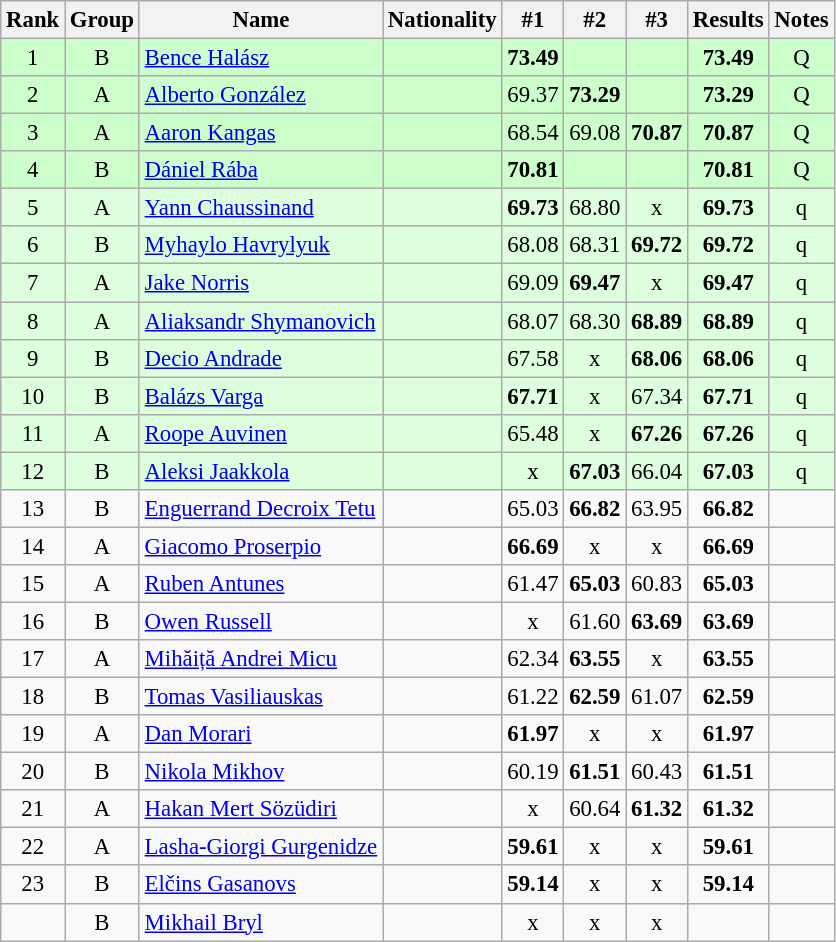<table class="wikitable sortable" style="text-align:center;font-size:95%">
<tr>
<th>Rank</th>
<th>Group</th>
<th>Name</th>
<th>Nationality</th>
<th>#1</th>
<th>#2</th>
<th>#3</th>
<th>Results</th>
<th>Notes</th>
</tr>
<tr bgcolor=ccffcc>
<td>1</td>
<td>B</td>
<td align=left><a href='#'>Bence Halász</a></td>
<td align=left></td>
<td><strong>73.49</strong></td>
<td></td>
<td></td>
<td><strong>73.49</strong></td>
<td>Q</td>
</tr>
<tr bgcolor=ccffcc>
<td>2</td>
<td>A</td>
<td align=left><a href='#'>Alberto González</a></td>
<td align=left></td>
<td>69.37</td>
<td><strong>73.29</strong></td>
<td></td>
<td><strong>73.29</strong></td>
<td>Q</td>
</tr>
<tr bgcolor=ccffcc>
<td>3</td>
<td>A</td>
<td align=left><a href='#'>Aaron Kangas</a></td>
<td align=left></td>
<td>68.54</td>
<td>69.08</td>
<td><strong>70.87</strong></td>
<td><strong>70.87</strong></td>
<td>Q</td>
</tr>
<tr bgcolor=ccffcc>
<td>4</td>
<td>B</td>
<td align=left><a href='#'>Dániel Rába</a></td>
<td align=left></td>
<td><strong>70.81</strong></td>
<td></td>
<td></td>
<td><strong>70.81</strong></td>
<td>Q</td>
</tr>
<tr bgcolor=ddffdd>
<td>5</td>
<td>A</td>
<td align=left><a href='#'>Yann Chaussinand</a></td>
<td align=left></td>
<td><strong>69.73</strong></td>
<td>68.80</td>
<td>x</td>
<td><strong>69.73</strong></td>
<td>q</td>
</tr>
<tr bgcolor=ddffdd>
<td>6</td>
<td>B</td>
<td align=left><a href='#'>Myhaylo Havrylyuk</a></td>
<td align=left></td>
<td>68.08</td>
<td>68.31</td>
<td><strong>69.72</strong></td>
<td><strong>69.72</strong></td>
<td>q</td>
</tr>
<tr bgcolor=ddffdd>
<td>7</td>
<td>A</td>
<td align=left><a href='#'>Jake Norris</a></td>
<td align=left></td>
<td>69.09</td>
<td><strong>69.47</strong></td>
<td>x</td>
<td><strong>69.47</strong></td>
<td>q</td>
</tr>
<tr bgcolor=ddffdd>
<td>8</td>
<td>A</td>
<td align=left><a href='#'>Aliaksandr Shymanovich</a></td>
<td align=left></td>
<td>68.07</td>
<td>68.30</td>
<td><strong>68.89</strong></td>
<td><strong>68.89</strong></td>
<td>q</td>
</tr>
<tr bgcolor=ddffdd>
<td>9</td>
<td>B</td>
<td align=left><a href='#'>Decio Andrade</a></td>
<td align=left></td>
<td>67.58</td>
<td>x</td>
<td><strong>68.06</strong></td>
<td><strong>68.06</strong></td>
<td>q</td>
</tr>
<tr bgcolor=ddffdd>
<td>10</td>
<td>B</td>
<td align=left><a href='#'>Balázs Varga</a></td>
<td align=left></td>
<td><strong>67.71</strong></td>
<td>x</td>
<td>67.34</td>
<td><strong>67.71</strong></td>
<td>q</td>
</tr>
<tr bgcolor=ddffdd>
<td>11</td>
<td>A</td>
<td align=left><a href='#'>Roope Auvinen</a></td>
<td align=left></td>
<td>65.48</td>
<td>x</td>
<td><strong>67.26</strong></td>
<td><strong>67.26</strong></td>
<td>q</td>
</tr>
<tr bgcolor=ddffdd>
<td>12</td>
<td>B</td>
<td align=left><a href='#'>Aleksi Jaakkola</a></td>
<td align=left></td>
<td>x</td>
<td><strong>67.03</strong></td>
<td>66.04</td>
<td><strong>67.03</strong></td>
<td>q</td>
</tr>
<tr>
<td>13</td>
<td>B</td>
<td align=left><a href='#'>Enguerrand Decroix Tetu</a></td>
<td align=left></td>
<td>65.03</td>
<td><strong>66.82</strong></td>
<td>63.95</td>
<td><strong>66.82</strong></td>
<td></td>
</tr>
<tr>
<td>14</td>
<td>A</td>
<td align=left><a href='#'>Giacomo Proserpio</a></td>
<td align=left></td>
<td><strong>66.69</strong></td>
<td>x</td>
<td>x</td>
<td><strong>66.69</strong></td>
<td></td>
</tr>
<tr>
<td>15</td>
<td>A</td>
<td align=left><a href='#'>Ruben Antunes</a></td>
<td align=left></td>
<td>61.47</td>
<td><strong>65.03</strong></td>
<td>60.83</td>
<td><strong>65.03</strong></td>
<td></td>
</tr>
<tr>
<td>16</td>
<td>B</td>
<td align=left><a href='#'>Owen Russell</a></td>
<td align=left></td>
<td>x</td>
<td>61.60</td>
<td><strong>63.69</strong></td>
<td><strong>63.69</strong></td>
<td></td>
</tr>
<tr>
<td>17</td>
<td>A</td>
<td align=left><a href='#'>Mihăiță Andrei Micu</a></td>
<td align=left></td>
<td>62.34</td>
<td><strong>63.55</strong></td>
<td>x</td>
<td><strong>63.55</strong></td>
<td></td>
</tr>
<tr>
<td>18</td>
<td>B</td>
<td align=left><a href='#'>Tomas Vasiliauskas</a></td>
<td align=left></td>
<td>61.22</td>
<td><strong>62.59</strong></td>
<td>61.07</td>
<td><strong>62.59</strong></td>
<td></td>
</tr>
<tr>
<td>19</td>
<td>A</td>
<td align=left><a href='#'>Dan Morari</a></td>
<td align=left></td>
<td><strong>61.97</strong></td>
<td>x</td>
<td>x</td>
<td><strong>61.97</strong></td>
<td></td>
</tr>
<tr>
<td>20</td>
<td>B</td>
<td align=left><a href='#'>Nikola Mikhov</a></td>
<td align=left></td>
<td>60.19</td>
<td><strong>61.51</strong></td>
<td>60.43</td>
<td><strong>61.51</strong></td>
<td></td>
</tr>
<tr>
<td>21</td>
<td>A</td>
<td align=left><a href='#'>Hakan Mert Sözüdiri</a></td>
<td align=left></td>
<td>x</td>
<td>60.64</td>
<td><strong>61.32</strong></td>
<td><strong>61.32</strong></td>
<td></td>
</tr>
<tr>
<td>22</td>
<td>A</td>
<td align=left><a href='#'>Lasha-Giorgi Gurgenidze</a></td>
<td align=left></td>
<td><strong>59.61</strong></td>
<td>x</td>
<td>x</td>
<td><strong>59.61</strong></td>
<td></td>
</tr>
<tr>
<td>23</td>
<td>B</td>
<td align=left><a href='#'>Elčins Gasanovs</a></td>
<td align=left></td>
<td><strong>59.14</strong></td>
<td>x</td>
<td>x</td>
<td><strong>59.14</strong></td>
<td></td>
</tr>
<tr>
<td></td>
<td>B</td>
<td align=left><a href='#'>Mikhail Bryl</a></td>
<td align=left></td>
<td>x</td>
<td>x</td>
<td>x</td>
<td><strong></strong></td>
<td></td>
</tr>
</table>
